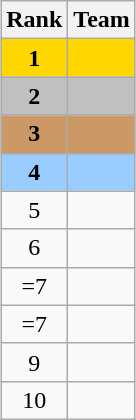<table class="wikitable" style="margin: 0 auto;">
<tr>
<th>Rank</th>
<th>Team</th>
</tr>
<tr bgcolor=gold>
<td align=center><strong>1</strong></td>
<td align=left><strong></strong></td>
</tr>
<tr bgcolor=silver>
<td align=center><strong>2</strong></td>
<td align=left></td>
</tr>
<tr bgcolor=#cc9966>
<td align=center><strong>3</strong></td>
<td align=left></td>
</tr>
<tr bgcolor=#9acdff>
<td align=center><strong>4</strong></td>
<td align=left></td>
</tr>
<tr>
<td align=center>5</td>
<td align=left></td>
</tr>
<tr>
<td align=center>6</td>
<td align=left></td>
</tr>
<tr>
<td align=center>=7</td>
<td align=left></td>
</tr>
<tr>
<td align=center>=7</td>
<td align=left></td>
</tr>
<tr>
<td align=center>9</td>
<td align=left></td>
</tr>
<tr>
<td align=center>10</td>
<td align=left></td>
</tr>
</table>
